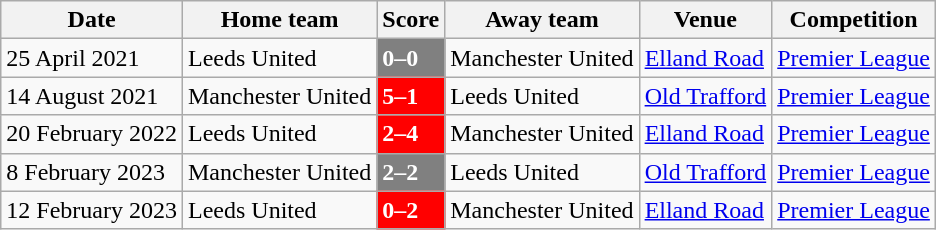<table class="wikitable">
<tr>
<th>Date</th>
<th>Home team</th>
<th>Score</th>
<th>Away team</th>
<th>Venue</th>
<th>Competition</th>
</tr>
<tr>
<td>25 April 2021</td>
<td>Leeds United</td>
<td style="color:white;background:gray"><strong>0–0</strong></td>
<td>Manchester United</td>
<td><a href='#'>Elland Road</a></td>
<td><a href='#'>Premier League</a></td>
</tr>
<tr>
<td>14 August 2021</td>
<td>Manchester United</td>
<td style="color:white;background:red"><strong>5–1</strong></td>
<td>Leeds United</td>
<td><a href='#'>Old Trafford</a></td>
<td><a href='#'>Premier League</a></td>
</tr>
<tr>
<td>20 February 2022</td>
<td>Leeds United</td>
<td style="color:white;background:red"><strong>2–4</strong></td>
<td>Manchester United</td>
<td><a href='#'>Elland Road</a></td>
<td><a href='#'>Premier League</a></td>
</tr>
<tr>
<td>8 February 2023</td>
<td>Manchester United</td>
<td style="color:white;background:gray"><strong>2–2</strong></td>
<td>Leeds United</td>
<td><a href='#'>Old Trafford</a></td>
<td><a href='#'>Premier League</a></td>
</tr>
<tr>
<td>12 February 2023</td>
<td>Leeds United</td>
<td style="color:white;background:red"><strong>0–2</strong></td>
<td>Manchester United</td>
<td><a href='#'>Elland Road</a></td>
<td><a href='#'>Premier League</a></td>
</tr>
</table>
